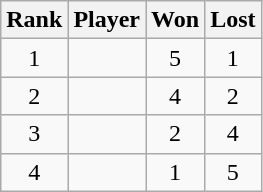<table class="wikitable" style="text-align:center">
<tr>
<th>Rank</th>
<th>Player</th>
<th>Won</th>
<th>Lost</th>
</tr>
<tr>
<td>1</td>
<td align=left></td>
<td>5</td>
<td>1</td>
</tr>
<tr>
<td>2</td>
<td align=left></td>
<td>4</td>
<td>2</td>
</tr>
<tr>
<td>3</td>
<td align=left></td>
<td>2</td>
<td>4</td>
</tr>
<tr>
<td>4</td>
<td align=left></td>
<td>1</td>
<td>5</td>
</tr>
</table>
